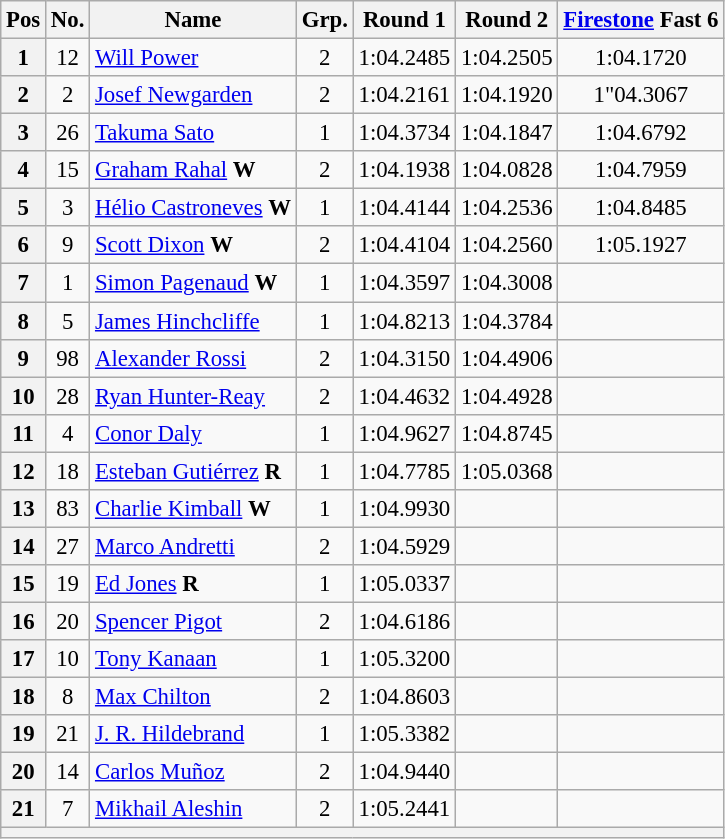<table class="wikitable sortable" style="text-align:center; font-size: 95%;">
<tr>
<th>Pos</th>
<th>No.</th>
<th>Name</th>
<th>Grp.</th>
<th>Round 1</th>
<th>Round 2</th>
<th><a href='#'>Firestone</a> Fast 6</th>
</tr>
<tr>
<th scope="row">1</th>
<td>12</td>
<td align="left"> <a href='#'>Will Power</a></td>
<td>2</td>
<td>1:04.2485</td>
<td>1:04.2505</td>
<td>1:04.1720</td>
</tr>
<tr>
<th scope="row">2</th>
<td>2</td>
<td align="left"> <a href='#'>Josef Newgarden</a></td>
<td>2</td>
<td>1:04.2161</td>
<td>1:04.1920</td>
<td>1"04.3067</td>
</tr>
<tr>
<th scope="row">3</th>
<td>26</td>
<td align="left"> <a href='#'>Takuma Sato</a></td>
<td>1</td>
<td>1:04.3734</td>
<td>1:04.1847</td>
<td>1:04.6792</td>
</tr>
<tr>
<th scope="row">4</th>
<td>15</td>
<td align="left"> <a href='#'>Graham Rahal</a> <strong><span>W</span></strong></td>
<td>2</td>
<td>1:04.1938</td>
<td>1:04.0828</td>
<td>1:04.7959</td>
</tr>
<tr>
<th scope="row">5</th>
<td>3</td>
<td align="left"> <a href='#'>Hélio Castroneves</a> <strong><span>W</span></strong></td>
<td>1</td>
<td>1:04.4144</td>
<td>1:04.2536</td>
<td>1:04.8485</td>
</tr>
<tr>
<th scope="row">6</th>
<td>9</td>
<td align="left"> <a href='#'>Scott Dixon</a> <strong><span>W</span></strong></td>
<td>2</td>
<td>1:04.4104</td>
<td>1:04.2560</td>
<td>1:05.1927</td>
</tr>
<tr>
<th scope="row">7</th>
<td>1</td>
<td align="left"> <a href='#'>Simon Pagenaud</a> <strong><span>W</span></strong></td>
<td>1</td>
<td>1:04.3597</td>
<td>1:04.3008</td>
<td></td>
</tr>
<tr>
<th scope="row">8</th>
<td>5</td>
<td align="left"> <a href='#'>James Hinchcliffe</a></td>
<td>1</td>
<td>1:04.8213</td>
<td>1:04.3784</td>
<td></td>
</tr>
<tr>
<th scope="row">9</th>
<td>98</td>
<td align="left"> <a href='#'>Alexander Rossi</a></td>
<td>2</td>
<td>1:04.3150</td>
<td>1:04.4906</td>
<td></td>
</tr>
<tr>
<th scope="row">10</th>
<td>28</td>
<td align="left"> <a href='#'>Ryan Hunter-Reay</a></td>
<td>2</td>
<td>1:04.4632</td>
<td>1:04.4928</td>
<td></td>
</tr>
<tr>
<th scope="row">11</th>
<td>4</td>
<td align="left"> <a href='#'>Conor Daly</a></td>
<td>1</td>
<td>1:04.9627</td>
<td>1:04.8745</td>
<td></td>
</tr>
<tr>
<th scope="row">12</th>
<td>18</td>
<td align="left"> <a href='#'>Esteban Gutiérrez</a> <strong><span>R</span></strong></td>
<td>1</td>
<td>1:04.7785</td>
<td>1:05.0368</td>
<td></td>
</tr>
<tr>
<th scope="row">13</th>
<td>83</td>
<td align="left"> <a href='#'>Charlie Kimball</a> <strong><span>W</span></strong></td>
<td>1</td>
<td>1:04.9930</td>
<td></td>
<td></td>
</tr>
<tr>
<th scope="row">14</th>
<td>27</td>
<td align="left"> <a href='#'>Marco Andretti</a></td>
<td>2</td>
<td>1:04.5929</td>
<td></td>
<td></td>
</tr>
<tr>
<th scope="row">15</th>
<td>19</td>
<td align="left"> <a href='#'>Ed Jones</a> <strong><span>R</span></strong></td>
<td>1</td>
<td>1:05.0337</td>
<td></td>
<td></td>
</tr>
<tr>
<th scope="row">16</th>
<td>20</td>
<td align="left"> <a href='#'>Spencer Pigot</a></td>
<td>2</td>
<td>1:04.6186</td>
<td></td>
<td></td>
</tr>
<tr>
<th scope="row">17</th>
<td>10</td>
<td align="left"> <a href='#'>Tony Kanaan</a></td>
<td>1</td>
<td>1:05.3200</td>
<td></td>
<td></td>
</tr>
<tr>
<th scope="row">18</th>
<td>8</td>
<td align="left"> <a href='#'>Max Chilton</a></td>
<td>2</td>
<td>1:04.8603</td>
<td></td>
<td></td>
</tr>
<tr>
<th scope="row">19</th>
<td>21</td>
<td align="left"> <a href='#'>J. R. Hildebrand</a></td>
<td>1</td>
<td>1:05.3382</td>
<td></td>
<td></td>
</tr>
<tr>
<th scope="row">20</th>
<td>14</td>
<td align="left"> <a href='#'>Carlos Muñoz</a></td>
<td>2</td>
<td>1:04.9440</td>
<td></td>
<td></td>
</tr>
<tr>
<th scope="row">21</th>
<td>7</td>
<td align="left"> <a href='#'>Mikhail Aleshin</a></td>
<td>2</td>
<td>1:05.2441</td>
<td></td>
<td></td>
</tr>
<tr>
<th colspan=11></th>
</tr>
</table>
